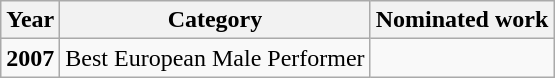<table class="wikitable">
<tr>
<th>Year</th>
<th>Category</th>
<th>Nominated work</th>
</tr>
<tr>
<td><strong>2007</strong></td>
<td>Best European Male Performer</td>
<td></td>
</tr>
</table>
